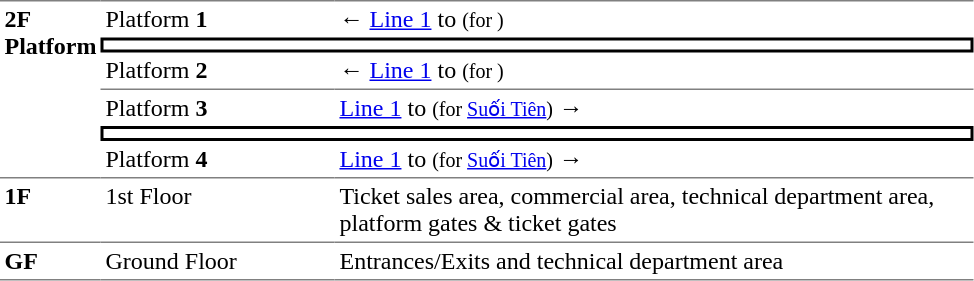<table border=0 cellspacing=0 cellpadding=3>
<tr>
<td style="border-bottom:solid 1px gray;vertical-align:top;border-top:solid 1px gray;" rowspan=6;><strong>2F<br>Platform</strong></td>
<td style="border-top:solid 1px gray;" width=150>Platform <span><strong>1</strong></span></td>
<td style="border-top:solid 1px gray;" width=390>←  <a href='#'>Line 1</a> to  <small>(for )</small></td>
</tr>
<tr>
<td style="border-top:solid 2px black;border-right:solid 2px black;border-left:solid 2px black;border-bottom:solid 2px black;text-align:center;" colspan=2></td>
</tr>
<tr>
<td style="border-bottom:solid 1px gray;" width=150>Platform <span><strong>2</strong></span></td>
<td style="border-bottom:solid 1px gray;" width=390>←  <a href='#'>Line 1</a> to  <small>(for )</small></td>
</tr>
<tr>
<td>Platform <span><strong>3</strong></span></td>
<td>  <a href='#'>Line 1</a> to  <small>(for <a href='#'>Suối Tiên</a>)</small> →</td>
</tr>
<tr>
<td style="border-top:solid 2px black;border-right:solid 2px black;border-left:solid 2px black;border-bottom:solid 2px black;text-align:center;" colspan=2></td>
</tr>
<tr>
<td style="border-bottom:solid 1px gray;" width=150>Platform <span><strong>4</strong></span></td>
<td style="border-bottom:solid 1px gray;" width=390>  <a href='#'>Line 1</a> to  <small>(for <a href='#'>Suối Tiên</a>)</small> →</td>
</tr>
<tr>
<td style="vertical-align:top"><strong>1F</strong></td>
<td style="vertical-align:top">1st Floor</td>
<td style="vertical-align:top">Ticket sales area, commercial area, technical department area, platform gates & ticket gates</td>
</tr>
<tr>
<td style="border-bottom:solid 1px gray;border-top:solid 1px gray; vertical-align:top" width=50><strong>GF</strong></td>
<td style="border-top:solid 1px gray;border-bottom:solid 1px gray; vertical-align:top" width=100>Ground Floor</td>
<td style="border-top:solid 1px gray;border-bottom:solid 1px gray; vertical-align:top" width=420>Entrances/Exits and technical department area</td>
</tr>
</table>
